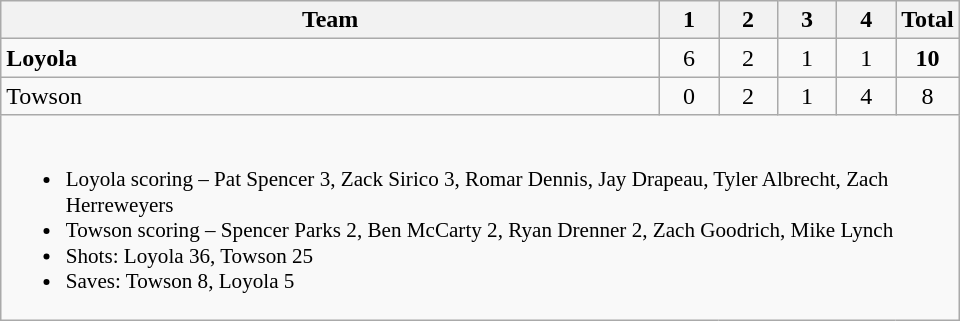<table class="wikitable" style="text-align:center; max-width:40em">
<tr>
<th>Team</th>
<th style="width:2em">1</th>
<th style="width:2em">2</th>
<th style="width:2em">3</th>
<th style="width:2em">4</th>
<th style="width:2em">Total</th>
</tr>
<tr>
<td style="text-align:left"><strong>Loyola</strong></td>
<td>6</td>
<td>2</td>
<td>1</td>
<td>1</td>
<td><strong>10</strong></td>
</tr>
<tr>
<td style="text-align:left">Towson</td>
<td>0</td>
<td>2</td>
<td>1</td>
<td>4</td>
<td>8</td>
</tr>
<tr>
<td colspan=6 style="text-align:left; font-size:88%;"><br><ul><li>Loyola scoring – Pat Spencer 3, Zack Sirico 3, Romar Dennis, Jay Drapeau, Tyler Albrecht, Zach Herreweyers</li><li>Towson scoring – Spencer Parks 2, Ben McCarty 2, Ryan Drenner 2, Zach Goodrich, Mike Lynch</li><li>Shots: Loyola 36, Towson 25</li><li>Saves: Towson 8, Loyola 5</li></ul></td>
</tr>
</table>
